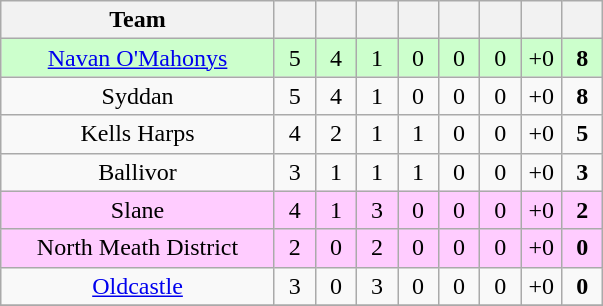<table class="wikitable" style="text-align:center">
<tr>
<th style="width:175px;">Team</th>
<th width="20"></th>
<th width="20"></th>
<th width="20"></th>
<th width="20"></th>
<th width="20"></th>
<th width="20"></th>
<th width="20"></th>
<th width="20"></th>
</tr>
<tr style="background:#cfc;">
<td><a href='#'>Navan O'Mahonys</a></td>
<td>5</td>
<td>4</td>
<td>1</td>
<td>0</td>
<td>0</td>
<td>0</td>
<td>+0</td>
<td><strong>8</strong></td>
</tr>
<tr>
<td>Syddan</td>
<td>5</td>
<td>4</td>
<td>1</td>
<td>0</td>
<td>0</td>
<td>0</td>
<td>+0</td>
<td><strong>8</strong></td>
</tr>
<tr>
<td>Kells Harps</td>
<td>4</td>
<td>2</td>
<td>1</td>
<td>1</td>
<td>0</td>
<td>0</td>
<td>+0</td>
<td><strong>5</strong></td>
</tr>
<tr>
<td>Ballivor</td>
<td>3</td>
<td>1</td>
<td>1</td>
<td>1</td>
<td>0</td>
<td>0</td>
<td>+0</td>
<td><strong>3</strong></td>
</tr>
<tr style="background:#fcf;">
<td>Slane</td>
<td>4</td>
<td>1</td>
<td>3</td>
<td>0</td>
<td>0</td>
<td>0</td>
<td>+0</td>
<td><strong>2</strong></td>
</tr>
<tr style="background:#fcf;">
<td>North Meath District</td>
<td>2</td>
<td>0</td>
<td>2</td>
<td>0</td>
<td>0</td>
<td>0</td>
<td>+0</td>
<td><strong>0</strong></td>
</tr>
<tr>
<td><a href='#'>Oldcastle</a></td>
<td>3</td>
<td>0</td>
<td>3</td>
<td>0</td>
<td>0</td>
<td>0</td>
<td>+0</td>
<td><strong>0</strong></td>
</tr>
<tr>
</tr>
</table>
